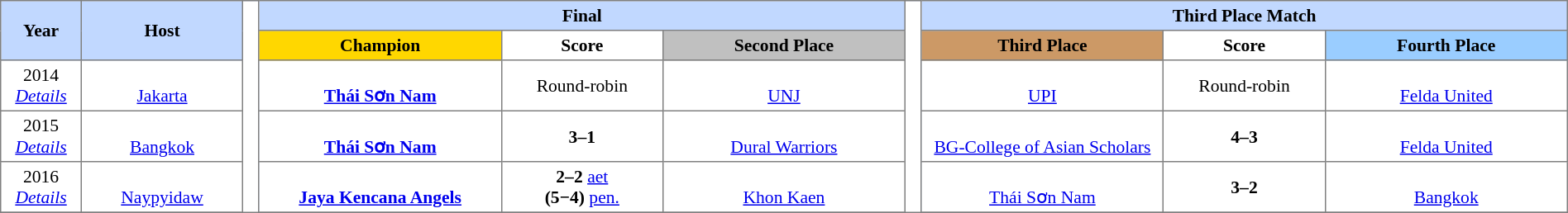<table border="1" style="border-collapse:collapse; text-align:center; font-size:90%;" cellpadding=3 cellspacing=0 width=100%>
<tr style="background:#C1D8FF;">
<th rowspan=2 width=5%>Year</th>
<th rowspan=2 width=10%>Host</th>
<th width=1% rowspan=16 style="background:#ffffff;"></th>
<th colspan=3>Final</th>
<th width=1% rowspan=16 style="background:#ffffff;"></th>
<th colspan=3>Third Place Match</th>
</tr>
<tr style="background:#EFEFEF;">
<th width=15% style="background:gold;">Champion</th>
<th width=10% style="background:#ffffff;">Score</th>
<th width=15% style="background:silver;">Second Place</th>
<th width=15% style="background:#cc9966;">Third Place</th>
<th width=10% style="background:#ffffff;">Score</th>
<th width=15% style="background:#9acdff;">Fourth Place</th>
</tr>
<tr>
<td>2014<br><em><a href='#'>Details</a></em></td>
<td><br><a href='#'>Jakarta</a></td>
<td><strong><br><a href='#'>Thái Sơn Nam</a></strong></td>
<td>Round-robin</td>
<td><br><a href='#'>UNJ</a></td>
<td><br><a href='#'>UPI</a></td>
<td>Round-robin</td>
<td><br><a href='#'>Felda United</a></td>
</tr>
<tr>
<td>2015<br><em><a href='#'>Details</a></em></td>
<td><br><a href='#'>Bangkok</a></td>
<td><strong><br><a href='#'>Thái Sơn Nam</a></strong></td>
<td><strong>3–1</strong></td>
<td><br><a href='#'>Dural Warriors</a></td>
<td><br><a href='#'>BG-College of Asian Scholars</a></td>
<td><strong>4–3</strong></td>
<td><br><a href='#'>Felda United</a></td>
</tr>
<tr>
<td>2016<br><em><a href='#'>Details</a></em></td>
<td><br><a href='#'>Naypyidaw</a></td>
<td><strong><br><a href='#'>Jaya Kencana Angels</a></strong></td>
<td><strong>2–2</strong> <a href='#'>aet</a> <br> <strong>(5−4)</strong> <a href='#'>pen.</a></td>
<td><br><a href='#'>Khon Kaen</a></td>
<td><br><a href='#'>Thái Sơn Nam</a></td>
<td><strong>3–2</strong></td>
<td><br><a href='#'>Bangkok</a></td>
</tr>
<tr>
</tr>
</table>
